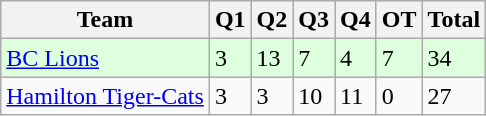<table class="wikitable">
<tr>
<th>Team</th>
<th>Q1</th>
<th>Q2</th>
<th>Q3</th>
<th>Q4</th>
<th>OT</th>
<th>Total</th>
</tr>
<tr style="background-color:#DDFFDD">
<td><a href='#'>BC Lions</a></td>
<td>3</td>
<td>13</td>
<td>7</td>
<td>4</td>
<td>7</td>
<td>34</td>
</tr>
<tr>
<td><a href='#'>Hamilton Tiger-Cats</a></td>
<td>3</td>
<td>3</td>
<td>10</td>
<td>11</td>
<td>0</td>
<td>27</td>
</tr>
</table>
